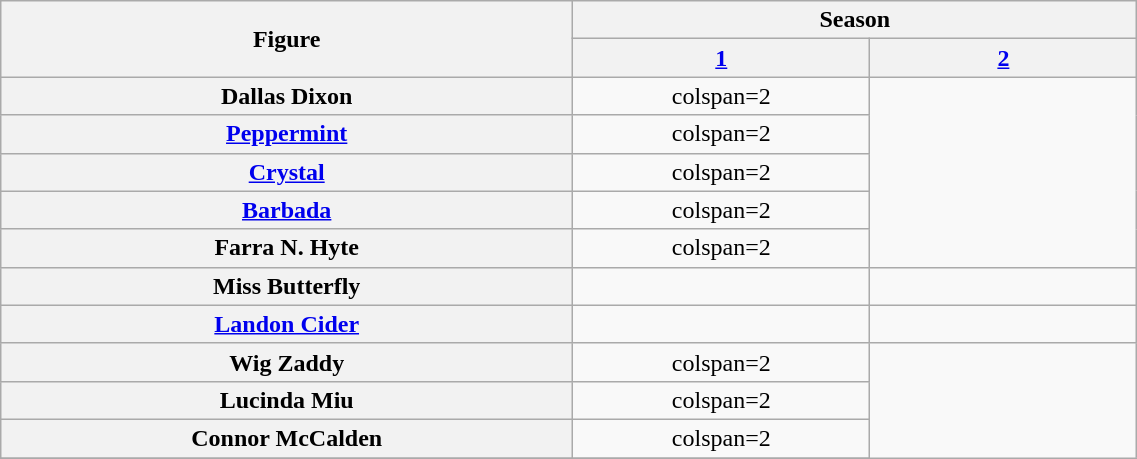<table class="wikitable plainrowheaders" style="text-align:center; width:60%">
<tr>
<th rowspan="2" style="width:15%;" scope="col">Figure</th>
<th colspan="3">Season</th>
</tr>
<tr>
<th style="width:7%;" scope="colspan"><a href='#'>1</a></th>
<th style="width:7%;" scope="colspan"><a href='#'>2</a></th>
</tr>
<tr>
<th scope="row" style="text-align: center;">Dallas Dixon</th>
<td>colspan=2 </td>
</tr>
<tr>
<th scope="row" style="text-align: center;"><a href='#'>Peppermint</a></th>
<td>colspan=2 </td>
</tr>
<tr>
<th scope="row" style="text-align: center;"><a href='#'>Crystal</a></th>
<td>colspan=2 </td>
</tr>
<tr>
<th scope="row" style="text-align: center;"><a href='#'>Barbada</a></th>
<td>colspan=2 </td>
</tr>
<tr>
<th scope="row" style="text-align: center;">Farra N. Hyte</th>
<td>colspan=2 </td>
</tr>
<tr>
<th scope="row" style="text-align: center;">Miss Butterfly</th>
<td></td>
<td></td>
</tr>
<tr>
<th scope="row" style="text-align: center;"><a href='#'>Landon Cider</a></th>
<td></td>
<td></td>
</tr>
<tr>
<th scope="row" style="text-align: center;">Wig Zaddy</th>
<td>colspan=2 </td>
</tr>
<tr>
<th scope="row" style="text-align: center;">Lucinda Miu</th>
<td>colspan=2 </td>
</tr>
<tr>
<th scope="row" style="text-align: center;">Connor McCalden</th>
<td>colspan=2 </td>
</tr>
<tr>
</tr>
</table>
